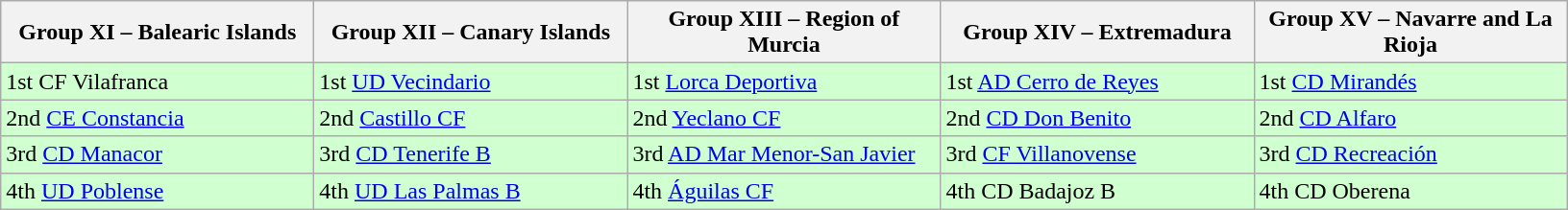<table class="wikitable">
<tr>
<th width=210>Group XI – Balearic Islands </th>
<th width=210>Group XII – Canary Islands </th>
<th width=210>Group XIII – Region of Murcia </th>
<th width=210>Group XIV – Extremadura </th>
<th width=210>Group XV – Navarre and La Rioja </th>
</tr>
<tr style="background:#D0FFD0;">
<td>1st CF Vilafranca</td>
<td>1st <a href='#'>UD Vecindario</a></td>
<td>1st <a href='#'>Lorca Deportiva</a></td>
<td>1st <a href='#'>AD Cerro de Reyes</a></td>
<td>1st <a href='#'>CD Mirandés</a></td>
</tr>
<tr style="background:#D0FFD0;">
<td>2nd <a href='#'>CE Constancia</a></td>
<td>2nd <a href='#'>Castillo CF</a></td>
<td>2nd <a href='#'>Yeclano CF</a></td>
<td>2nd <a href='#'>CD Don Benito</a></td>
<td>2nd <a href='#'>CD Alfaro</a></td>
</tr>
<tr style="background:#D0FFD0;">
<td>3rd <a href='#'>CD Manacor</a></td>
<td>3rd <a href='#'>CD Tenerife B</a></td>
<td>3rd <a href='#'>AD Mar Menor-San Javier</a></td>
<td>3rd <a href='#'>CF Villanovense</a></td>
<td>3rd <a href='#'>CD Recreación</a></td>
</tr>
<tr style="background:#D0FFD0;">
<td>4th <a href='#'>UD Poblense</a></td>
<td>4th <a href='#'>UD Las Palmas B</a></td>
<td>4th <a href='#'>Águilas CF</a></td>
<td>4th CD Badajoz B</td>
<td>4th CD Oberena</td>
</tr>
</table>
